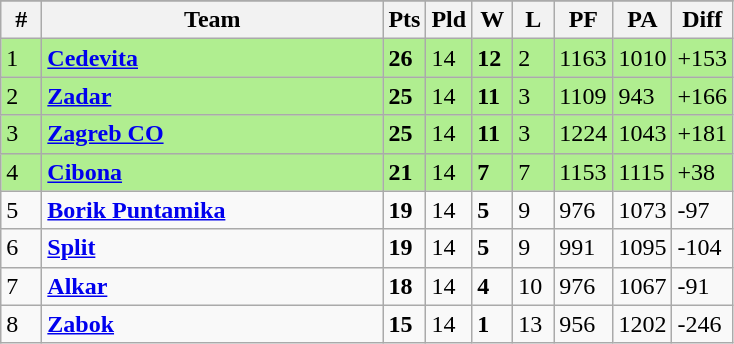<table class=wikitable>
<tr align=center>
</tr>
<tr>
<th width=20>#</th>
<th width=220>Team</th>
<th width=20>Pts</th>
<th width=20>Pld</th>
<th width=20>W</th>
<th width=20>L</th>
<th width=20>PF</th>
<th width=20>PA</th>
<th width=20>Diff</th>
</tr>
<tr bgcolor=B0EE90>
<td>1</td>
<td align="left"><strong><a href='#'>Cedevita</a></strong></td>
<td><strong>26</strong></td>
<td>14</td>
<td><strong>12</strong></td>
<td>2</td>
<td>1163</td>
<td>1010</td>
<td>+153</td>
</tr>
<tr bgcolor=B0EE90>
<td>2</td>
<td align="left"><strong><a href='#'>Zadar</a></strong></td>
<td><strong>25</strong></td>
<td>14</td>
<td><strong>11</strong></td>
<td>3</td>
<td>1109</td>
<td>943</td>
<td>+166</td>
</tr>
<tr bgcolor=B0EE90>
<td>3</td>
<td align="left"><strong><a href='#'>Zagreb CO</a></strong></td>
<td><strong>25</strong></td>
<td>14</td>
<td><strong>11</strong></td>
<td>3</td>
<td>1224</td>
<td>1043</td>
<td>+181</td>
</tr>
<tr bgcolor=B0EE90>
<td>4</td>
<td align="left"><strong><a href='#'>Cibona</a></strong></td>
<td><strong>21</strong></td>
<td>14</td>
<td><strong>7</strong></td>
<td>7</td>
<td>1153</td>
<td>1115</td>
<td>+38</td>
</tr>
<tr>
<td>5</td>
<td align="left"><strong><a href='#'>Borik Puntamika</a></strong></td>
<td><strong>19</strong></td>
<td>14</td>
<td><strong>5</strong></td>
<td>9</td>
<td>976</td>
<td>1073</td>
<td>-97</td>
</tr>
<tr>
<td>6</td>
<td align="left"><strong><a href='#'>Split</a></strong></td>
<td><strong>19</strong></td>
<td>14</td>
<td><strong>5</strong></td>
<td>9</td>
<td>991</td>
<td>1095</td>
<td>-104</td>
</tr>
<tr>
<td>7</td>
<td align="left"><strong><a href='#'>Alkar</a></strong></td>
<td><strong>18</strong></td>
<td>14</td>
<td><strong>4</strong></td>
<td>10</td>
<td>976</td>
<td>1067</td>
<td>-91</td>
</tr>
<tr>
<td>8</td>
<td align="left"><strong><a href='#'>Zabok</a></strong></td>
<td><strong>15</strong></td>
<td>14</td>
<td><strong>1</strong></td>
<td>13</td>
<td>956</td>
<td>1202</td>
<td>-246</td>
</tr>
</table>
